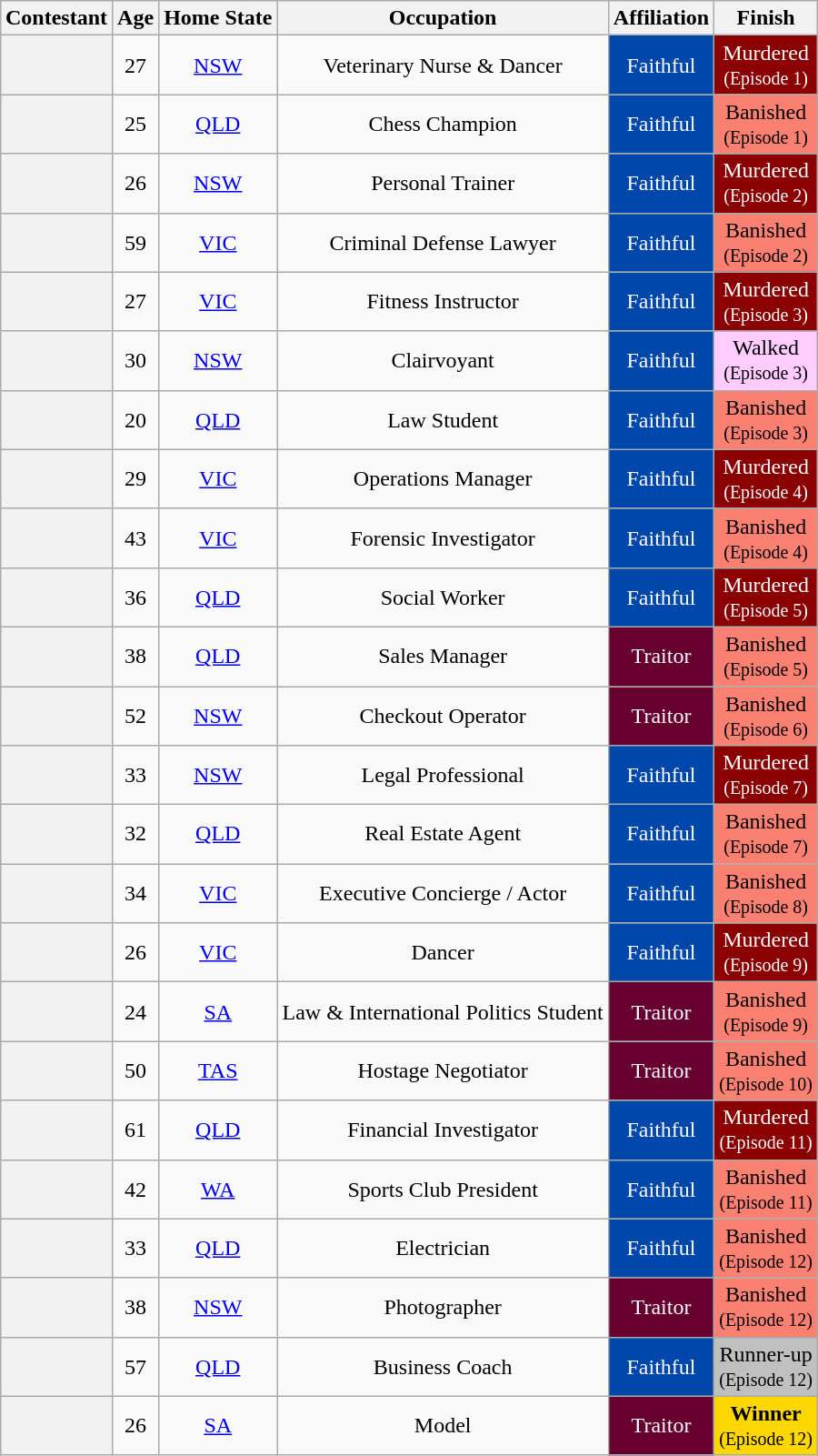<table class="wikitable sortable" style="margin:auto; text-align:center">
<tr>
<th scope="col">Contestant</th>
<th scope="col">Age</th>
<th scope="col">Home State</th>
<th scope="col">Occupation</th>
<th scope="col">Affiliation</th>
<th scope="col">Finish</th>
</tr>
<tr>
<th scope="row" style="text-align:left;font-weight:normal"><strong></strong></th>
<td>27</td>
<td><a href='#'>NSW</a></td>
<td>Veterinary Nurse & Dancer</td>
<td bgcolor="#0047AB" align="center" span style="color:#FFFFFF;">Faithful</td>
<td style="background:darkred; color:white;">Murdered<br><small>(Episode 1)</small></td>
</tr>
<tr>
<th scope="row" style="text-align:left;font-weight:normal"><strong></strong></th>
<td>25</td>
<td><a href='#'>QLD</a></td>
<td>Chess Champion</td>
<td bgcolor="#0047AB" align="center" span style="color:#FFFFFF;">Faithful</td>
<td style="background:salmon; color:black;">Banished<br><small>(Episode 1)</small></td>
</tr>
<tr>
<th scope="row" style="text-align:left;font-weight:normal"><strong></strong></th>
<td>26</td>
<td><a href='#'>NSW</a></td>
<td>Personal Trainer</td>
<td bgcolor="#0047AB" align="center" span style="color:#FFFFFF;">Faithful</td>
<td style="background:darkred; color:white;">Murdered<br><small>(Episode 2)</small></td>
</tr>
<tr>
<th scope="row" style="text-align:left;font-weight:normal"><strong></strong></th>
<td>59</td>
<td><a href='#'>VIC</a></td>
<td>Criminal Defense Lawyer</td>
<td bgcolor="#0047AB" align="center" span style="color:#FFFFFF;">Faithful</td>
<td style="background:salmon; color:black;">Banished<br><small>(Episode 2)</small></td>
</tr>
<tr>
<th scope="row" style="text-align:left;font-weight:normal"><strong></strong></th>
<td>27</td>
<td><a href='#'>VIC</a></td>
<td>Fitness Instructor</td>
<td bgcolor="#0047AB" align="center" span style="color:#FFFFFF;">Faithful</td>
<td style="background:darkred; color:white;">Murdered<br><small>(Episode 3)</small></td>
</tr>
<tr>
<th scope="row" style="text-align:left;font-weight:normal"><strong></strong></th>
<td>30</td>
<td><a href='#'>NSW</a></td>
<td>Clairvoyant</td>
<td bgcolor="#0047AB" align="center" span style="color:#FFFFFF;">Faithful</td>
<td style="background:#fcf; color:black;">Walked<br><small>(Episode 3)</small></td>
</tr>
<tr>
<th scope="row" style="text-align:left;font-weight:normal"><strong></strong></th>
<td>20</td>
<td><a href='#'>QLD</a></td>
<td>Law Student</td>
<td bgcolor="#0047AB" align="center" span style="color:#FFFFFF;">Faithful</td>
<td style="background:salmon; color:black;">Banished<br><small>(Episode 3)</small></td>
</tr>
<tr>
<th scope="row" style="text-align:left;font-weight:normal"><strong></strong></th>
<td>29</td>
<td><a href='#'>VIC</a></td>
<td>Operations Manager</td>
<td bgcolor="#0047AB" align="center" span style="color:#FFFFFF;">Faithful</td>
<td style="background:darkred; color:white;">Murdered<br><small>(Episode 4)</small></td>
</tr>
<tr>
<th scope="row" style="text-align:left;font-weight:normal"><strong></strong></th>
<td>43</td>
<td><a href='#'>VIC</a></td>
<td>Forensic Investigator</td>
<td bgcolor="#0047AB" align="center" span style="color:#FFFFFF;">Faithful</td>
<td style="background:salmon; color:black;">Banished<br><small>(Episode 4)</small></td>
</tr>
<tr>
<th scope="row" style="text-align:left;font-weight:normal"><strong></strong></th>
<td>36</td>
<td><a href='#'>QLD</a></td>
<td>Social Worker</td>
<td bgcolor="#0047AB" align="center" span style="color:#FFFFFF;">Faithful</td>
<td style="background:darkred; color:white;">Murdered<br><small>(Episode 5)</small></td>
</tr>
<tr>
<th scope="row" style="text-align:left;font-weight:normal"><strong></strong></th>
<td>38</td>
<td><a href='#'>QLD</a></td>
<td>Sales Manager</td>
<td bgcolor="#67002F" align="center" span style="color:#FFFFFF;">Traitor</td>
<td style="background:salmon; color:black;">Banished<br><small>(Episode 5)</small></td>
</tr>
<tr>
<th scope="row" style="text-align:left;font-weight:normal"><strong></strong></th>
<td>52</td>
<td><a href='#'>NSW</a></td>
<td>Checkout Operator</td>
<td bgcolor="#67002F" align="center" span style="color:#FFFFFF;">Traitor</td>
<td style="background:salmon; color:black;">Banished<br><small>(Episode 6)</small></td>
</tr>
<tr>
<th scope="row" style="text-align:left;font-weight:normal"><strong></strong></th>
<td>33</td>
<td><a href='#'>NSW</a></td>
<td>Legal Professional</td>
<td bgcolor="#0047AB" align="center" span style="color:#FFFFFF;">Faithful</td>
<td style="background:darkred; color:white;">Murdered<br><small>(Episode 7)</small></td>
</tr>
<tr>
<th scope="row" style="text-align:left;font-weight:normal"><strong></strong></th>
<td>32</td>
<td><a href='#'>QLD</a></td>
<td>Real Estate Agent</td>
<td bgcolor="#0047AB" align="center" span style="color:#FFFFFF;">Faithful</td>
<td style="background:salmon; color:black;">Banished<br><small>(Episode 7)</small></td>
</tr>
<tr>
<th scope="row" style="text-align:left;font-weight:normal"><strong></strong></th>
<td>34</td>
<td><a href='#'>VIC</a></td>
<td>Executive Concierge / Actor</td>
<td bgcolor="#0047AB" align="center" span style="color:#FFFFFF;">Faithful</td>
<td style="background:salmon; color:black;">Banished<br><small>(Episode 8)</small></td>
</tr>
<tr>
<th scope="row" style="text-align:left;font-weight:normal"><strong></strong></th>
<td>26</td>
<td><a href='#'>VIC</a></td>
<td>Dancer</td>
<td bgcolor="#0047AB" align="center" span style="color:#FFFFFF;">Faithful</td>
<td style="background:darkred; color:white;">Murdered<br><small>(Episode 9)</small></td>
</tr>
<tr>
<th scope="row" style="text-align:left;font-weight:normal"><strong></strong></th>
<td>24</td>
<td><a href='#'>SA</a></td>
<td>Law & International Politics Student</td>
<td bgcolor="#67002F" align="center" span style="color:#FFFFFF;">Traitor</td>
<td style="background:salmon; color:black;">Banished<br><small>(Episode 9)</small></td>
</tr>
<tr>
<th scope="row" style="text-align:left;font-weight:normal"><strong></strong></th>
<td>50</td>
<td><a href='#'>TAS</a></td>
<td>Hostage Negotiator</td>
<td bgcolor="#67002F" align="center" span style="color:#FFFFFF;">Traitor</td>
<td style="background:salmon; color:black;">Banished<br><small>(Episode 10)</small></td>
</tr>
<tr>
<th scope="row" style="text-align:left;font-weight:normal"><strong></strong></th>
<td>61</td>
<td><a href='#'>QLD</a></td>
<td>Financial Investigator</td>
<td bgcolor="#0047AB" align="center" span style="color:#FFFFFF;">Faithful</td>
<td style="background:darkred; color:white;">Murdered<br><small>(Episode 11)</small></td>
</tr>
<tr>
<th scope="row" style="text-align:left;font-weight:normal"><strong></strong></th>
<td>42</td>
<td><a href='#'>WA</a></td>
<td>Sports Club President</td>
<td bgcolor="#0047AB" align="center" span style="color:#FFFFFF;">Faithful</td>
<td style="background:salmon; color:black;">Banished<br><small>(Episode 11)</small></td>
</tr>
<tr>
<th scope="row" style="text-align:left;font-weight:normal"><strong></strong></th>
<td>33</td>
<td><a href='#'>QLD</a></td>
<td>Electrician</td>
<td bgcolor="#0047AB" align="center" span style="color:#FFFFFF;">Faithful</td>
<td style="background:salmon; color:black;">Banished<br><small>(Episode 12)</small></td>
</tr>
<tr>
<th scope="row" style="text-align:left;font-weight:normal"><strong></strong></th>
<td>38</td>
<td><a href='#'>NSW</a></td>
<td>Photographer</td>
<td bgcolor="#67002F" style="color:#FFFFFF;">Traitor </td>
<td style="background:salmon; color:black;">Banished<br><small>(Episode 12)</small></td>
</tr>
<tr>
<th scope="row" style="text-align:left;font-weight:normal"><strong></strong></th>
<td>57</td>
<td><a href='#'>QLD</a></td>
<td>Business Coach</td>
<td bgcolor="#0047AB" align="center" span style="color:#FFFFFF;">Faithful</td>
<td bgcolor="silver">Runner-up<br><small>(Episode 12)</small></td>
</tr>
<tr>
<th scope="row" style="text-align:left;font-weight:normal"><strong></strong></th>
<td>26</td>
<td><a href='#'>SA</a></td>
<td>Model</td>
<td bgcolor="#67002F" style="color:#FFFFFF;">Traitor</td>
<td style="background:gold; color:black;"><strong>Winner</strong><br><small>(Episode 12)</small></td>
</tr>
</table>
